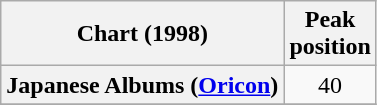<table class="wikitable sortable plainrowheaders" style="text-align:center">
<tr>
<th scope="col">Chart (1998)</th>
<th scope="col">Peak<br>position</th>
</tr>
<tr>
<th scope="row">Japanese Albums (<a href='#'>Oricon</a>)</th>
<td align="center">40</td>
</tr>
<tr>
</tr>
</table>
